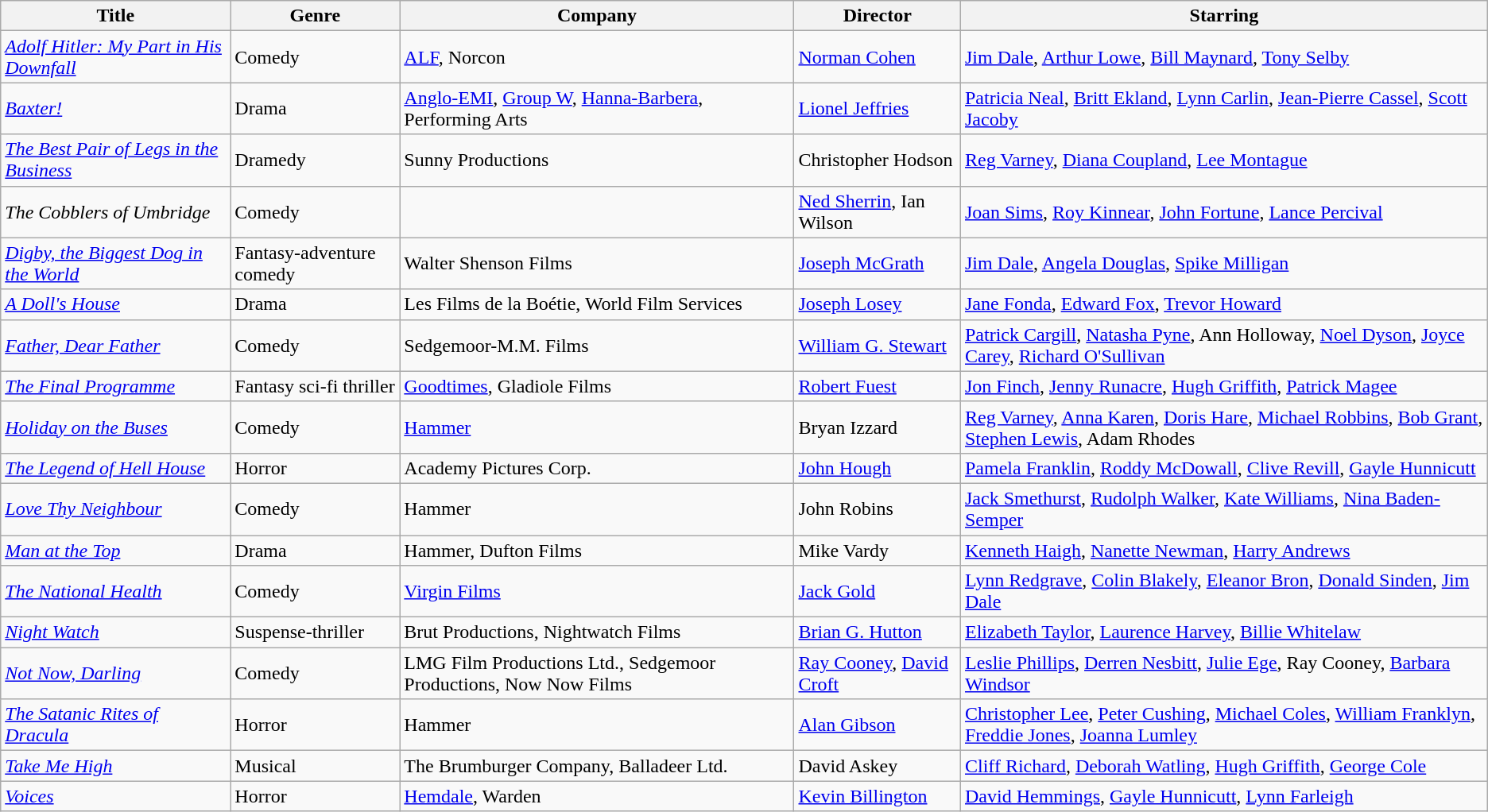<table class="wikitable unsortable">
<tr>
<th>Title</th>
<th>Genre</th>
<th>Company</th>
<th>Director</th>
<th>Starring</th>
</tr>
<tr>
<td><em><a href='#'>Adolf Hitler: My Part in His Downfall</a></em></td>
<td>Comedy</td>
<td><a href='#'>ALF</a>, Norcon</td>
<td><a href='#'>Norman Cohen</a></td>
<td><a href='#'>Jim Dale</a>, <a href='#'>Arthur Lowe</a>, <a href='#'>Bill Maynard</a>, <a href='#'>Tony Selby</a></td>
</tr>
<tr>
<td><em><a href='#'>Baxter!</a></em></td>
<td>Drama</td>
<td><a href='#'>Anglo-EMI</a>, <a href='#'>Group W</a>, <a href='#'>Hanna-Barbera</a>, Performing Arts</td>
<td><a href='#'>Lionel Jeffries</a></td>
<td><a href='#'>Patricia Neal</a>, <a href='#'>Britt Ekland</a>, <a href='#'>Lynn Carlin</a>, <a href='#'>Jean-Pierre Cassel</a>, <a href='#'>Scott Jacoby</a></td>
</tr>
<tr>
<td><em><a href='#'>The Best Pair of Legs in the Business</a></em></td>
<td>Dramedy</td>
<td>Sunny Productions</td>
<td>Christopher Hodson</td>
<td><a href='#'>Reg Varney</a>, <a href='#'>Diana Coupland</a>, <a href='#'>Lee Montague</a></td>
</tr>
<tr>
<td><em>The Cobblers of Umbridge</em></td>
<td>Comedy</td>
<td></td>
<td><a href='#'>Ned Sherrin</a>, Ian Wilson</td>
<td><a href='#'>Joan Sims</a>, <a href='#'>Roy Kinnear</a>, <a href='#'>John Fortune</a>, <a href='#'>Lance Percival</a></td>
</tr>
<tr>
<td><em><a href='#'>Digby, the Biggest Dog in the World</a></em></td>
<td>Fantasy-adventure comedy</td>
<td>Walter Shenson Films</td>
<td><a href='#'>Joseph McGrath</a></td>
<td><a href='#'>Jim Dale</a>, <a href='#'>Angela Douglas</a>, <a href='#'>Spike Milligan</a></td>
</tr>
<tr>
<td><em><a href='#'>A Doll's House</a></em></td>
<td>Drama</td>
<td>Les Films de la Boétie, World Film Services</td>
<td><a href='#'>Joseph Losey</a></td>
<td><a href='#'>Jane Fonda</a>, <a href='#'>Edward Fox</a>, <a href='#'>Trevor Howard</a></td>
</tr>
<tr>
<td><em><a href='#'>Father, Dear Father</a></em></td>
<td>Comedy</td>
<td>Sedgemoor-M.M. Films</td>
<td><a href='#'>William G. Stewart</a></td>
<td><a href='#'>Patrick Cargill</a>, <a href='#'>Natasha Pyne</a>, Ann Holloway, <a href='#'>Noel Dyson</a>, <a href='#'>Joyce Carey</a>, <a href='#'>Richard O'Sullivan</a></td>
</tr>
<tr>
<td><em><a href='#'>The Final Programme</a></em></td>
<td>Fantasy sci-fi thriller</td>
<td><a href='#'>Goodtimes</a>, Gladiole Films</td>
<td><a href='#'>Robert Fuest</a></td>
<td><a href='#'>Jon Finch</a>, <a href='#'>Jenny Runacre</a>, <a href='#'>Hugh Griffith</a>, <a href='#'>Patrick Magee</a></td>
</tr>
<tr>
<td><em><a href='#'>Holiday on the Buses</a></em></td>
<td>Comedy</td>
<td><a href='#'>Hammer</a></td>
<td>Bryan Izzard</td>
<td><a href='#'>Reg Varney</a>, <a href='#'>Anna Karen</a>, <a href='#'>Doris Hare</a>, <a href='#'>Michael Robbins</a>, <a href='#'>Bob Grant</a>, <a href='#'>Stephen Lewis</a>, Adam Rhodes</td>
</tr>
<tr>
<td><em><a href='#'>The Legend of Hell House</a></em></td>
<td>Horror</td>
<td>Academy Pictures Corp.</td>
<td><a href='#'>John Hough</a></td>
<td><a href='#'>Pamela Franklin</a>, <a href='#'>Roddy McDowall</a>, <a href='#'>Clive Revill</a>, <a href='#'>Gayle Hunnicutt</a></td>
</tr>
<tr>
<td><em><a href='#'>Love Thy Neighbour</a></em></td>
<td>Comedy</td>
<td>Hammer</td>
<td>John Robins</td>
<td><a href='#'>Jack Smethurst</a>, <a href='#'>Rudolph Walker</a>, <a href='#'>Kate Williams</a>, <a href='#'>Nina Baden-Semper</a></td>
</tr>
<tr>
<td><em><a href='#'>Man at the Top</a></em></td>
<td>Drama</td>
<td>Hammer, Dufton Films</td>
<td>Mike Vardy</td>
<td><a href='#'>Kenneth Haigh</a>, <a href='#'>Nanette Newman</a>, <a href='#'>Harry Andrews</a></td>
</tr>
<tr>
<td><em><a href='#'>The National Health</a></em></td>
<td>Comedy</td>
<td><a href='#'>Virgin Films</a></td>
<td><a href='#'>Jack Gold</a></td>
<td><a href='#'>Lynn Redgrave</a>, <a href='#'>Colin Blakely</a>, <a href='#'>Eleanor Bron</a>, <a href='#'>Donald Sinden</a>, <a href='#'>Jim Dale</a></td>
</tr>
<tr>
<td><em><a href='#'>Night Watch</a></em></td>
<td>Suspense-thriller</td>
<td>Brut Productions, Nightwatch Films</td>
<td><a href='#'>Brian G. Hutton</a></td>
<td><a href='#'>Elizabeth Taylor</a>, <a href='#'>Laurence Harvey</a>, <a href='#'>Billie Whitelaw</a></td>
</tr>
<tr>
<td><em><a href='#'>Not Now, Darling</a></em></td>
<td>Comedy</td>
<td>LMG Film Productions Ltd., Sedgemoor Productions, Now Now Films</td>
<td><a href='#'>Ray Cooney</a>, <a href='#'>David Croft</a></td>
<td><a href='#'>Leslie Phillips</a>, <a href='#'>Derren Nesbitt</a>, <a href='#'>Julie Ege</a>, Ray Cooney, <a href='#'>Barbara Windsor</a></td>
</tr>
<tr>
<td><em><a href='#'>The Satanic Rites of Dracula</a></em></td>
<td>Horror</td>
<td>Hammer</td>
<td><a href='#'>Alan Gibson</a></td>
<td><a href='#'>Christopher Lee</a>, <a href='#'>Peter Cushing</a>, <a href='#'>Michael Coles</a>, <a href='#'>William Franklyn</a>, <a href='#'>Freddie Jones</a>, <a href='#'>Joanna Lumley</a></td>
</tr>
<tr>
<td><em><a href='#'>Take Me High</a></em></td>
<td>Musical</td>
<td>The Brumburger Company, Balladeer Ltd.</td>
<td>David Askey</td>
<td><a href='#'>Cliff Richard</a>, <a href='#'>Deborah Watling</a>, <a href='#'>Hugh Griffith</a>, <a href='#'>George Cole</a></td>
</tr>
<tr>
<td><em><a href='#'>Voices</a></em></td>
<td>Horror</td>
<td><a href='#'>Hemdale</a>, Warden</td>
<td><a href='#'>Kevin Billington</a></td>
<td><a href='#'>David Hemmings</a>, <a href='#'>Gayle Hunnicutt</a>, <a href='#'>Lynn Farleigh</a></td>
</tr>
</table>
